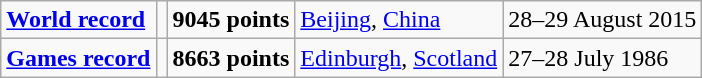<table class="wikitable">
<tr>
<td><a href='#'><strong>World record</strong></a></td>
<td></td>
<td><strong>9045 points</strong></td>
<td><a href='#'>Beijing</a>, <a href='#'>China</a></td>
<td>28–29 August 2015</td>
</tr>
<tr>
<td><a href='#'><strong>Games record</strong></a></td>
<td></td>
<td><strong>8663 points</strong></td>
<td><a href='#'>Edinburgh</a>, <a href='#'>Scotland</a></td>
<td>27–28 July 1986</td>
</tr>
</table>
